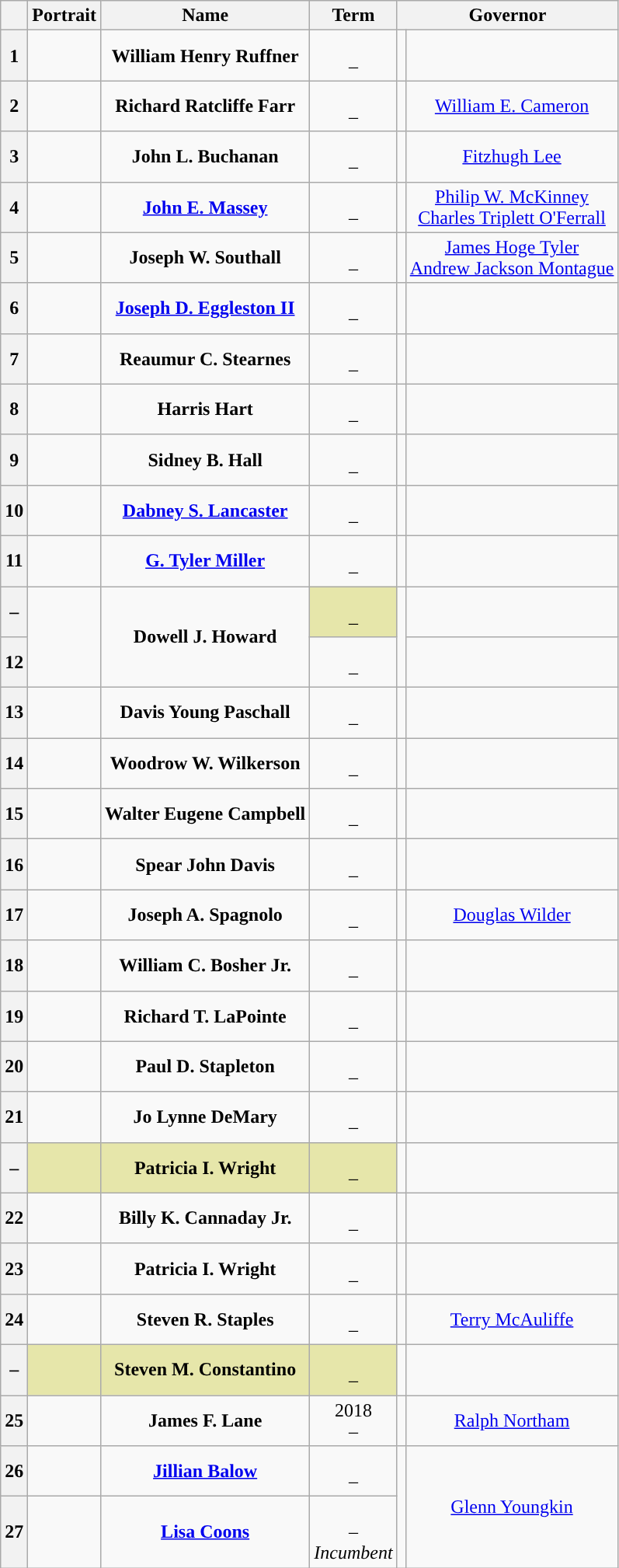<table class="wikitable sortable" style=text-align:center;>
<tr>
<th scope=col></th>
<th scope=col class=unsortable>Portrait</th>
<th scope=col>Name<br></th>
<th scope=col class=unsortable>Term</th>
<th scope=col colspan=2>Governor</th>
</tr>
<tr>
<th scope=row>1</th>
<td></td>
<td data-sort-value="Ruffner, William Henry"><strong>William Henry Ruffner</strong><br></td>
<td><br>–<br></td>
<td style="background-color:"></td>
<td></td>
</tr>
<tr>
<th scope=row>2</th>
<td></td>
<td data-sort-value="Farr, Richard Ratcliffe"><strong>Richard Ratcliffe Farr</strong><br></td>
<td><br>–<br></td>
<td style="background-color:"></td>
<td><a href='#'>William E. Cameron</a></td>
</tr>
<tr>
<th scope=row>3</th>
<td></td>
<td data-sort-value="Buchanan, John L"><strong>John L. Buchanan</strong></td>
<td><br>–<br></td>
<td style="background-color:"></td>
<td><a href='#'>Fitzhugh Lee</a></td>
</tr>
<tr>
<th scope=row>4</th>
<td></td>
<td data-sort-value="Massey, John Edward"><strong><a href='#'>John E. Massey</a></strong><br></td>
<td><br>–<br></td>
<td style="background: linear-gradient("></td>
<td><a href='#'>Philip W. McKinney</a><br><a href='#'>Charles Triplett O'Ferrall</a></td>
</tr>
<tr>
<th scope=row>5</th>
<td></td>
<td data-sort-value="Southall, Joseph Wells"><strong>Joseph W. Southall</strong><br></td>
<td><br>–<br></td>
<td style="background: linear-gradient("></td>
<td><a href='#'>James Hoge Tyler</a><br><a href='#'>Andrew Jackson Montague</a></td>
</tr>
<tr>
<th scope=row>6</th>
<td></td>
<td data-sort-value="Eggleston, Joseph Dupuy II"><strong><a href='#'>Joseph D. Eggleston II</a></strong><br></td>
<td><br>–<br></td>
<td style="background-color:"></td>
<td></td>
</tr>
<tr>
<th scope=row>7</th>
<td></td>
<td data-sort-value="Stearnes, Reaumur Coleman"><strong>Reaumur C. Stearnes</strong><br></td>
<td><br>–<br></td>
<td style="background-color:"></td>
<td></td>
</tr>
<tr>
<th scope=row>8</th>
<td></td>
<td data-sort-value="Hart, Harris"><strong>Harris Hart</strong><br></td>
<td><br>–<br></td>
<td style="background-color:"></td>
<td></td>
</tr>
<tr>
<th scope=row>9</th>
<td></td>
<td data-sort-value="Hall, Sidney Bartlett"><strong>Sidney B. Hall</strong></td>
<td><br>–<br></td>
<td style="background-color:"></td>
<td></td>
</tr>
<tr>
<th scope=row>10</th>
<td></td>
<td data-sort-value="Lancaster, Dabney Stewart"><strong><a href='#'>Dabney S. Lancaster</a></strong><br></td>
<td><br>–<br></td>
<td style="background-color:"></td>
<td></td>
</tr>
<tr>
<th scope=row>11</th>
<td></td>
<td data-sort-value="Miller, George Tyler"><strong><a href='#'>G. Tyler Miller</a></strong><br></td>
<td><br>–<br></td>
<td style="background-color:"></td>
<td></td>
</tr>
<tr>
<th scope=row>–</th>
<td rowspan=2></td>
<td rowspan=2 data-sort-value="Howard, Dowell J"><strong>Dowell J. Howard</strong><br></td>
<td bgcolor="#e6e6aa"><br>–<br></td>
<td rowspan=2 style="background-color:"></td>
<td></td>
</tr>
<tr>
<th scope=row>12</th>
<td><br>–<br></td>
<td></td>
</tr>
<tr>
<th scope=row>13</th>
<td></td>
<td data-sort-value="Paschall, Davis Young"><strong>Davis Young Paschall</strong><br></td>
<td><br>–<br></td>
<td style="background-color:"></td>
<td></td>
</tr>
<tr>
<th scope=row>14</th>
<td></td>
<td data-sort-value="Wilkerson, Woodrow Wilson"><strong>Woodrow W. Wilkerson</strong><br></td>
<td><br>–<br></td>
<td></td>
<td></td>
</tr>
<tr>
<th scope=row>15</th>
<td></td>
<td data-sort-value="Campbell, Walter Eugene"><strong>Walter Eugene Campbell</strong><br></td>
<td><br>–<br></td>
<td style="background-color:"></td>
<td></td>
</tr>
<tr>
<th scope=row>16</th>
<td></td>
<td data-sort-value="Davis, Spear John"><strong>Spear John Davis</strong><br></td>
<td><br>–<br></td>
<td></td>
<td></td>
</tr>
<tr>
<th scope=row>17</th>
<td></td>
<td data-sort-value="Spagnolo, Joseph A"><strong>Joseph A. Spagnolo</strong><br></td>
<td><br>–<br></td>
<td style="background-color:"></td>
<td data-sort-value="Wilder, Douglas"><a href='#'>Douglas Wilder</a></td>
</tr>
<tr>
<th scope=row>18</th>
<td></td>
<td data-sort-value="Bosher, William Cleveland Jr."><strong>William C. Bosher Jr.</strong><br></td>
<td><br>–<br></td>
<td style="background-color:"></td>
<td></td>
</tr>
<tr>
<th scope=row>19</th>
<td></td>
<td data-sort-value="LaPointe, Richard T"><strong>Richard T. LaPointe</strong></td>
<td><br>–<br></td>
<td style="background-color:"></td>
<td></td>
</tr>
<tr>
<th scope=row>20</th>
<td></td>
<td data-sort-value="Stapleton, Paul D"><strong>Paul D. Stapleton</strong></td>
<td><br>–<br></td>
<td style="background-color:"></td>
<td></td>
</tr>
<tr>
<th scope=row>21</th>
<td></td>
<td data-sort-value="DeMary, Jo Lynne"><strong>Jo Lynne DeMary</strong></td>
<td><br>–<br></td>
<td></td>
<td></td>
</tr>
<tr>
<th bgcolor="#e6e6aa" scope=row>–</th>
<td bgcolor="#e6e6aa"></td>
<td bgcolor="#e6e6aa" data-sort-value="Wright, Patricia I 1"><strong>Patricia I. Wright</strong></td>
<td bgcolor="#e6e6aa"><br>–<br></td>
<td style="background-color:"></td>
<td></td>
</tr>
<tr>
<th scope=row>22</th>
<td></td>
<td data-sort-value="Cannaday, Billy K Jr."><strong>Billy K. Cannaday Jr.</strong></td>
<td><br>–<br></td>
<td style="background-color:"></td>
<td></td>
</tr>
<tr>
<th scope=row>23</th>
<td></td>
<td data-sort-value="Wright, Patricia I 2"><strong>Patricia I. Wright</strong></td>
<td><br>–<br></td>
<td></td>
<td></td>
</tr>
<tr>
<th scope=row>24</th>
<td></td>
<td data-sort-value="Staples, Steven R"><strong>Steven R. Staples</strong></td>
<td><br>–<br></td>
<td style="background-color:"></td>
<td data-sort-value="McAuliffe, Terry"><a href='#'>Terry McAuliffe</a></td>
</tr>
<tr>
<th bgcolor="#e6e6aa" scope=row>–</th>
<td bgcolor="#e6e6aa"></td>
<td bgcolor="#e6e6aa" data-sort-value="Constantino, Steven M"><strong>Steven M. Constantino</strong></td>
<td bgcolor="#e6e6aa"><br>–<br></td>
<td></td>
<td></td>
</tr>
<tr>
<th scope=row>25</th>
<td></td>
<td data-sort-value="Lane, James F"><strong>James F. Lane</strong></td>
<td {{dts>2018<br>–<br></td>
<td style="background-color:"></td>
<td data-sort-value="Northam, Ralph"><a href='#'>Ralph Northam</a></td>
</tr>
<tr>
<th scope=row>26</th>
<td></td>
<td data-sort-value="Balow, Jillian"><strong><a href='#'>Jillian Balow</a></strong><br></td>
<td><br>–<br></td>
<td rowspan=2 style="background-color:"></td>
<td rowspan=2 data-sort-value="Youngkin, Glenn"><a href='#'>Glenn Youngkin</a></td>
</tr>
<tr>
<th scope=row>27</th>
<td></td>
<td data-sort-value="Coons, Lisa"><strong><a href='#'>Lisa Coons</a></strong></td>
<td><br>–<br><em>Incumbent</em></td>
</tr>
</table>
